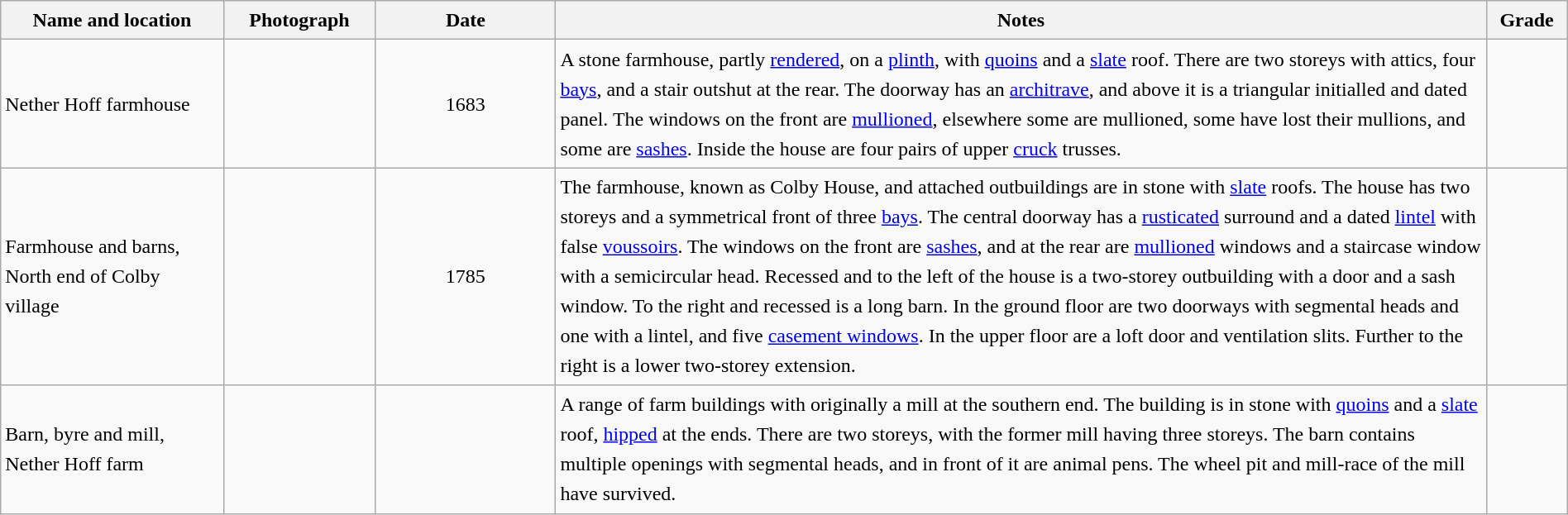<table class="wikitable sortable plainrowheaders" style="width:100%; border:0; text-align:left; line-height:150%;">
<tr>
<th scope="col"  style="width:150px">Name and location</th>
<th scope="col"  style="width:100px" class="unsortable">Photograph</th>
<th scope="col"  style="width:120px">Date</th>
<th scope="col"  style="width:650px" class="unsortable">Notes</th>
<th scope="col"  style="width:50px">Grade</th>
</tr>
<tr>
<td>Nether Hoff farmhouse<br><small></small></td>
<td></td>
<td align="center">1683</td>
<td>A stone farmhouse, partly <a href='#'>rendered</a>, on a <a href='#'>plinth</a>, with <a href='#'>quoins</a> and a <a href='#'>slate</a> roof.  There are two storeys with attics, four <a href='#'>bays</a>, and a stair outshut at the rear.  The doorway has an <a href='#'>architrave</a>, and above it is a triangular initialled and dated panel.  The windows on the front are <a href='#'>mullioned</a>, elsewhere some are mullioned, some have lost their mullions, and some are <a href='#'>sashes</a>.  Inside the house are four pairs of upper <a href='#'>cruck</a> trusses.</td>
<td align="center" ></td>
</tr>
<tr>
<td>Farmhouse and barns,<br>North end of Colby village<br><small></small></td>
<td></td>
<td align="center">1785</td>
<td>The farmhouse, known as Colby House, and attached outbuildings are in stone with <a href='#'>slate</a> roofs.  The house has two storeys and a symmetrical front of three <a href='#'>bays</a>.  The central doorway has a <a href='#'>rusticated</a> surround and a dated <a href='#'>lintel</a> with false <a href='#'>voussoirs</a>.  The windows on the front are <a href='#'>sashes</a>, and at the rear are <a href='#'>mullioned</a> windows and a staircase window with a semicircular head.  Recessed and to the left of the house is a two-storey outbuilding with a door and a sash window.  To the right and recessed is a long barn.  In the ground floor are two doorways with segmental heads and one with a lintel, and five <a href='#'>casement windows</a>.  In the upper floor are a loft door and ventilation slits.  Further to the right is a lower two-storey extension.</td>
<td align="center" ></td>
</tr>
<tr>
<td>Barn, byre and mill,<br>Nether Hoff farm<br><small></small></td>
<td></td>
<td align="center"></td>
<td>A range of farm buildings with originally a mill at the southern end.  The building is in stone with <a href='#'>quoins</a> and a <a href='#'>slate</a> roof, <a href='#'>hipped</a> at the ends.  There are two storeys, with the former mill having three storeys.  The barn contains multiple openings with segmental heads, and in front of it are animal pens.  The wheel pit and mill-race of the mill have survived.</td>
<td align="center" ></td>
</tr>
<tr>
</tr>
</table>
